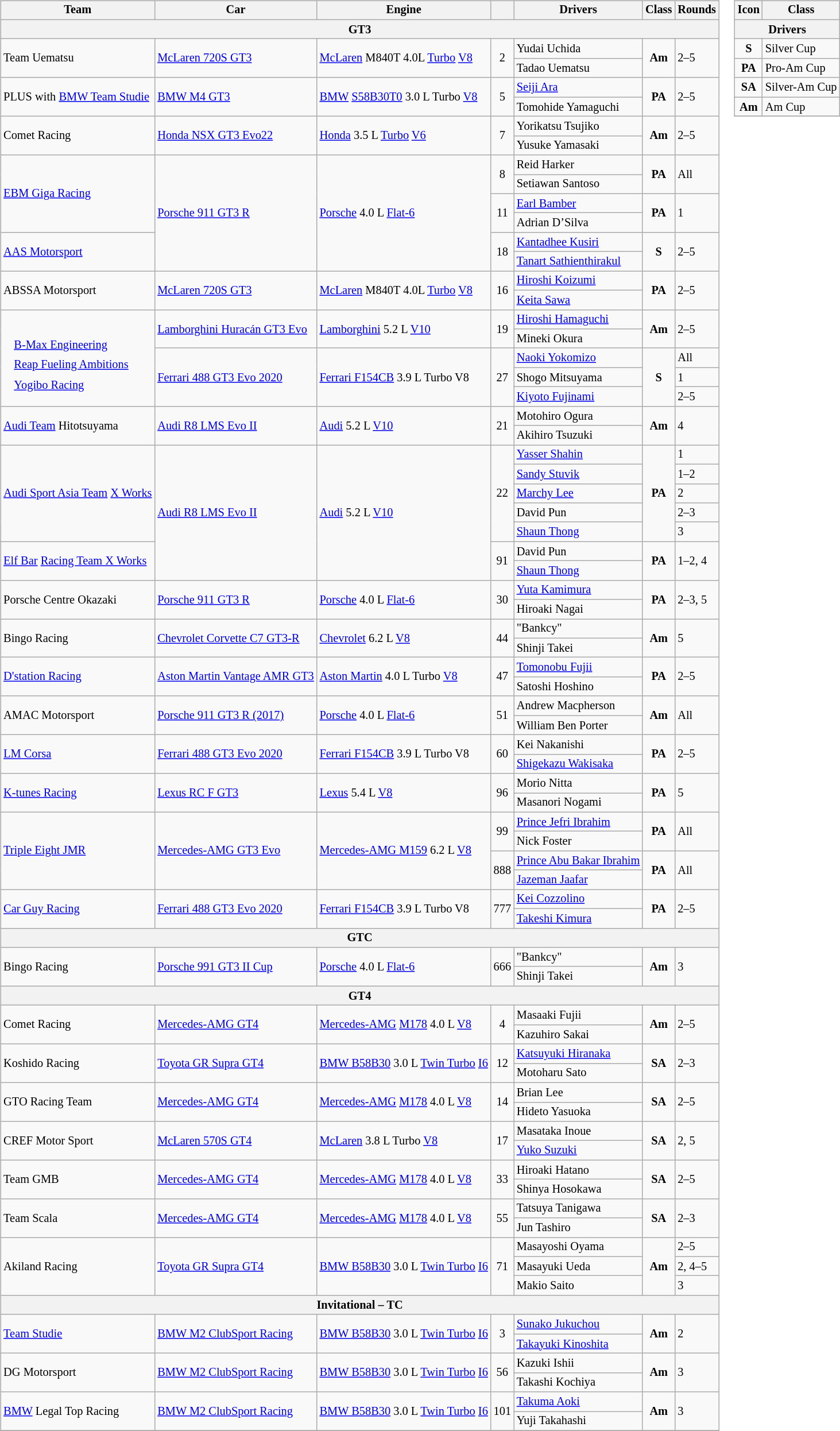<table>
<tr>
<td><br><table class="wikitable" style="font-size:85%;">
<tr>
<th>Team</th>
<th>Car</th>
<th>Engine</th>
<th></th>
<th>Drivers</th>
<th>Class</th>
<th>Rounds</th>
</tr>
<tr>
<th colspan=7>GT3</th>
</tr>
<tr>
<td rowspan="2"> Team Uematsu</td>
<td rowspan="2"><a href='#'>McLaren 720S GT3</a></td>
<td rowspan="2"><a href='#'>McLaren</a> M840T 4.0L <a href='#'>Turbo</a> <a href='#'>V8</a></td>
<td rowspan="2" align=center>2</td>
<td> Yudai Uchida</td>
<td rowspan="2" align=center><strong><span>Am</span></strong></td>
<td rowspan="2">2–5</td>
</tr>
<tr>
<td> Tadao Uematsu</td>
</tr>
<tr>
<td rowspan="2"> PLUS with <a href='#'>BMW Team Studie</a></td>
<td rowspan="2"><a href='#'>BMW M4 GT3</a></td>
<td rowspan="2"><a href='#'>BMW</a> <a href='#'>S58B30T0</a> 3.0 L Turbo <a href='#'>V8</a></td>
<td rowspan="2" align=center>5</td>
<td> <a href='#'>Seiji Ara</a></td>
<td rowspan="2" align=center><strong><span>PA</span></strong></td>
<td rowspan="2">2–5</td>
</tr>
<tr>
<td> Tomohide Yamaguchi</td>
</tr>
<tr>
<td rowspan="2"> Comet Racing</td>
<td rowspan="2"><a href='#'>Honda NSX GT3 Evo22</a></td>
<td rowspan="2"><a href='#'>Honda</a> 3.5 L <a href='#'>Turbo</a> <a href='#'>V6</a></td>
<td rowspan="2" align="center">7</td>
<td> Yorikatsu Tsujiko</td>
<td rowspan="2" align="center"><strong><span>Am</span></strong></td>
<td rowspan="2">2–5</td>
</tr>
<tr>
<td> Yusuke Yamasaki</td>
</tr>
<tr>
<td rowspan="4"> <a href='#'>EBM Giga Racing</a></td>
<td rowspan="6"><a href='#'>Porsche 911 GT3 R</a></td>
<td rowspan="6"><a href='#'>Porsche</a> 4.0 L <a href='#'>Flat-6</a></td>
<td rowspan="2" align="center">8</td>
<td> Reid Harker</td>
<td rowspan="2" align="center"><strong><span>PA</span></strong></td>
<td rowspan="2">All</td>
</tr>
<tr>
<td> Setiawan Santoso</td>
</tr>
<tr>
<td rowspan="2" align=center>11</td>
<td> <a href='#'>Earl Bamber</a></td>
<td rowspan="2" align=center><strong><span>PA</span></strong></td>
<td rowspan="2">1</td>
</tr>
<tr>
<td> Adrian D’Silva</td>
</tr>
<tr>
<td rowspan="2">  <a href='#'>AAS Motorsport</a></td>
<td rowspan="2" align=center>18</td>
<td> <a href='#'>Kantadhee Kusiri</a></td>
<td rowspan="2" align=center><strong><span>S</span></strong></td>
<td rowspan="2">2–5</td>
</tr>
<tr>
<td> <a href='#'>Tanart Sathienthirakul</a></td>
</tr>
<tr>
<td rowspan="2"> ABSSA Motorsport</td>
<td rowspan="2"><a href='#'>McLaren 720S GT3</a></td>
<td rowspan="2"><a href='#'>McLaren</a> M840T 4.0L <a href='#'>Turbo</a> <a href='#'>V8</a></td>
<td rowspan="2" align="center">16</td>
<td> <a href='#'>Hiroshi Koizumi</a></td>
<td rowspan="2" align="center"><strong><span>PA</span></strong></td>
<td rowspan="2">2–5</td>
</tr>
<tr>
<td> <a href='#'>Keita Sawa</a></td>
</tr>
<tr>
<td rowspan="5"><br><table style="float: left; border-top:transparent; border-right:transparent; border-bottom:transparent; border-left:transparent;">
<tr>
<td style=" border-top:transparent; border-right:transparent; border-bottom:transparent; border-left:transparent;" rowspan=3></td>
<td style=" border-top:transparent; border-right:transparent; border-bottom:transparent; border-left:transparent;"><a href='#'>B-Max Engineering</a></td>
</tr>
<tr>
<td style=" border-top:transparent; border-right:transparent; border-bottom:transparent; border-left:transparent;"><a href='#'>Reap Fueling Ambitions</a></td>
</tr>
<tr>
<td style=" border-top:transparent; border-right:transparent; border-bottom:transparent; border-left:transparent;"><a href='#'>Yogibo Racing</a></td>
</tr>
</table>
</td>
<td rowspan="2"><a href='#'>Lamborghini Huracán GT3 Evo</a></td>
<td rowspan="2"><a href='#'>Lamborghini</a> 5.2 L <a href='#'>V10</a></td>
<td rowspan="2" align=center>19</td>
<td> <a href='#'>Hiroshi Hamaguchi</a></td>
<td rowspan="2" align=center><strong><span>Am</span></strong></td>
<td rowspan="2">2–5</td>
</tr>
<tr>
<td> Mineki Okura</td>
</tr>
<tr>
<td rowspan="3"><a href='#'>Ferrari 488 GT3 Evo 2020</a></td>
<td rowspan="3"><a href='#'>Ferrari F154CB</a> 3.9 L Turbo V8</td>
<td rowspan="3" align=center>27</td>
<td> <a href='#'>Naoki Yokomizo</a></td>
<td rowspan="3" align=center><strong><span>S</span></strong></td>
<td>All</td>
</tr>
<tr>
<td> Shogo Mitsuyama</td>
<td>1</td>
</tr>
<tr>
<td> <a href='#'>Kiyoto Fujinami</a></td>
<td rowspan="1">2–5</td>
</tr>
<tr>
<td rowspan="2"> <a href='#'>Audi Team</a> Hitotsuyama</td>
<td rowspan="2"><a href='#'>Audi R8 LMS Evo II</a></td>
<td rowspan="2"><a href='#'>Audi</a> 5.2 L <a href='#'>V10</a></td>
<td rowspan="2" align=center>21</td>
<td> Motohiro Ogura</td>
<td rowspan="2" align=center><strong><span>Am</span></strong></td>
<td rowspan="2">4</td>
</tr>
<tr>
<td> Akihiro Tsuzuki</td>
</tr>
<tr>
<td rowspan="5"> <a href='#'>Audi Sport Asia Team</a> <a href='#'>X Works</a></td>
<td rowspan="7"><a href='#'>Audi R8 LMS Evo II</a></td>
<td rowspan="7"><a href='#'>Audi</a> 5.2 L <a href='#'>V10</a></td>
<td rowspan="5" align="center">22</td>
<td> <a href='#'>Yasser Shahin</a></td>
<td rowspan="5" align=center><strong><span>PA</span></strong></td>
<td>1</td>
</tr>
<tr>
<td> <a href='#'>Sandy Stuvik</a></td>
<td>1–2</td>
</tr>
<tr>
<td> <a href='#'>Marchy Lee</a></td>
<td>2</td>
</tr>
<tr>
<td> David Pun</td>
<td>2–3</td>
</tr>
<tr>
<td> <a href='#'>Shaun Thong</a></td>
<td>3</td>
</tr>
<tr>
<td rowspan="2"> <a href='#'>Elf Bar</a> <a href='#'>Racing Team X Works</a></td>
<td rowspan="2" align="center">91</td>
<td> David Pun</td>
<td rowspan="2" align="center"><strong><span>PA</span></strong></td>
<td rowspan="2">1–2, 4</td>
</tr>
<tr>
<td> <a href='#'>Shaun Thong</a></td>
</tr>
<tr>
<td rowspan="2"> Porsche Centre Okazaki</td>
<td rowspan="2"><a href='#'>Porsche 911 GT3 R</a></td>
<td rowspan="2"><a href='#'>Porsche</a> 4.0 L <a href='#'>Flat-6</a></td>
<td rowspan="2" align=center>30</td>
<td> <a href='#'>Yuta Kamimura</a></td>
<td rowspan="2" align=center><strong><span>PA</span></strong></td>
<td rowspan="2">2–3, 5</td>
</tr>
<tr>
<td> Hiroaki Nagai</td>
</tr>
<tr>
<td rowspan="2"> Bingo Racing</td>
<td rowspan="2"><a href='#'>Chevrolet Corvette C7 GT3-R</a></td>
<td rowspan="2"><a href='#'>Chevrolet</a> 6.2 L <a href='#'>V8</a></td>
<td rowspan="2" align="center">44</td>
<td> "Bankcy"</td>
<td rowspan="2" align="center"><strong><span>Am</span></strong></td>
<td rowspan="2">5</td>
</tr>
<tr>
<td> Shinji Takei</td>
</tr>
<tr>
<td rowspan="2"> <a href='#'>D'station Racing</a></td>
<td rowspan="2"><a href='#'>Aston Martin Vantage AMR GT3</a></td>
<td rowspan="2"><a href='#'>Aston Martin</a> 4.0 L Turbo <a href='#'>V8</a></td>
<td rowspan="2" align="center">47</td>
<td> <a href='#'>Tomonobu Fujii</a></td>
<td rowspan="2" align="center"><strong><span>PA</span></strong></td>
<td rowspan="2">2–5</td>
</tr>
<tr>
<td> Satoshi Hoshino</td>
</tr>
<tr>
<td rowspan="2"> AMAC Motorsport</td>
<td rowspan="2"><a href='#'>Porsche 911 GT3 R (2017)</a></td>
<td rowspan="2"><a href='#'>Porsche</a> 4.0 L <a href='#'>Flat-6</a></td>
<td rowspan="2" align=center>51</td>
<td> Andrew Macpherson</td>
<td rowspan="2" align=center><strong><span>Am</span></strong></td>
<td rowspan="2">All</td>
</tr>
<tr>
<td> William Ben Porter</td>
</tr>
<tr>
<td rowspan="2"> <a href='#'>LM Corsa</a></td>
<td rowspan="2"><a href='#'>Ferrari 488 GT3 Evo 2020</a></td>
<td rowspan="2"><a href='#'>Ferrari F154CB</a> 3.9 L Turbo V8</td>
<td rowspan="2" align=center>60</td>
<td> Kei Nakanishi</td>
<td rowspan="2" align=center><strong><span>PA</span></strong></td>
<td rowspan="2">2–5</td>
</tr>
<tr>
<td> <a href='#'>Shigekazu Wakisaka</a></td>
</tr>
<tr>
<td rowspan="2"> <a href='#'>K-tunes Racing</a></td>
<td rowspan="2"><a href='#'>Lexus RC F GT3</a></td>
<td rowspan="2"><a href='#'>Lexus</a> 5.4 L <a href='#'>V8</a></td>
<td rowspan="2" align="center">96</td>
<td> Morio Nitta</td>
<td rowspan="2" align="center"><strong><span>PA</span></strong></td>
<td rowspan="2">5</td>
</tr>
<tr>
<td> Masanori Nogami</td>
</tr>
<tr>
<td rowspan="4"> <a href='#'>Triple Eight JMR</a></td>
<td rowspan="4"><a href='#'>Mercedes-AMG GT3 Evo</a></td>
<td rowspan="4"><a href='#'>Mercedes-AMG M159</a> 6.2 L <a href='#'>V8</a></td>
<td rowspan="2" align="center">99</td>
<td> <a href='#'>Prince Jefri Ibrahim</a></td>
<td rowspan="2" align="center"><strong><span>PA</span></strong></td>
<td rowspan="2">All</td>
</tr>
<tr>
<td> Nick Foster</td>
</tr>
<tr>
<td rowspan="2" align="center">888</td>
<td> <a href='#'>Prince Abu Bakar Ibrahim</a></td>
<td rowspan="2" align="center"><strong><span>PA</span></strong></td>
<td rowspan="2">All</td>
</tr>
<tr>
<td> <a href='#'>Jazeman Jaafar</a></td>
</tr>
<tr>
<td rowspan="2"> <a href='#'>Car Guy Racing</a></td>
<td rowspan="2"><a href='#'>Ferrari 488 GT3 Evo 2020</a></td>
<td rowspan="2"><a href='#'>Ferrari F154CB</a> 3.9 L Turbo V8</td>
<td rowspan="2" align="center">777</td>
<td> <a href='#'>Kei Cozzolino</a></td>
<td rowspan="2" align="center"><strong><span>PA</span></strong></td>
<td rowspan="2">2–5</td>
</tr>
<tr>
<td> <a href='#'>Takeshi Kimura</a></td>
</tr>
<tr>
<th colspan=7>GTC</th>
</tr>
<tr>
<td rowspan="2"> Bingo Racing</td>
<td rowspan="2"><a href='#'>Porsche 991 GT3 II Cup</a></td>
<td rowspan="2"><a href='#'>Porsche</a> 4.0 L <a href='#'>Flat-6</a></td>
<td rowspan="2" align=center>666</td>
<td> "Bankcy"</td>
<td rowspan="2" align=center><strong><span>Am</span></strong></td>
<td rowspan="2">3</td>
</tr>
<tr>
<td> Shinji Takei</td>
</tr>
<tr>
<th colspan=7>GT4</th>
</tr>
<tr>
<td rowspan="2"> Comet Racing</td>
<td rowspan="2"><a href='#'>Mercedes-AMG GT4</a></td>
<td rowspan="2"><a href='#'>Mercedes-AMG</a> <a href='#'>M178</a> 4.0 L <a href='#'>V8</a></td>
<td rowspan="2" align=center>4</td>
<td> Masaaki Fujii</td>
<td rowspan="2" align=center><strong><span>Am</span></strong></td>
<td rowspan="2">2–5</td>
</tr>
<tr>
<td> Kazuhiro Sakai</td>
</tr>
<tr>
<td rowspan="2"> Koshido Racing</td>
<td rowspan="2"><a href='#'>Toyota GR Supra GT4</a></td>
<td rowspan="2"><a href='#'>BMW B58B30</a> 3.0 L <a href='#'>Twin Turbo</a> <a href='#'>I6</a></td>
<td rowspan="2" align=center>12</td>
<td> <a href='#'>Katsuyuki Hiranaka</a></td>
<td rowspan="2" align=center><strong><span>SA</span></strong></td>
<td rowspan="2">2–3</td>
</tr>
<tr>
<td> Motoharu Sato</td>
</tr>
<tr>
<td rowspan="2"> GTO Racing Team</td>
<td rowspan="2"><a href='#'>Mercedes-AMG GT4</a></td>
<td rowspan="2"><a href='#'>Mercedes-AMG</a> <a href='#'>M178</a> 4.0 L <a href='#'>V8</a></td>
<td rowspan="2" align=center>14</td>
<td> Brian Lee</td>
<td rowspan="2" align=center><strong><span>SA</span></strong></td>
<td rowspan="2">2–5</td>
</tr>
<tr>
<td> Hideto Yasuoka</td>
</tr>
<tr>
<td rowspan="2"> CREF Motor Sport</td>
<td rowspan="2"><a href='#'>McLaren 570S GT4</a></td>
<td rowspan="2"><a href='#'>McLaren</a> 3.8 L Turbo <a href='#'>V8</a></td>
<td rowspan="2" align=center>17</td>
<td> Masataka Inoue</td>
<td rowspan="2" align=center><strong><span>SA</span></strong></td>
<td rowspan="2">2, 5</td>
</tr>
<tr>
<td> <a href='#'>Yuko Suzuki</a></td>
</tr>
<tr>
<td rowspan="2"> Team GMB</td>
<td rowspan=2><a href='#'>Mercedes-AMG GT4</a></td>
<td rowspan="2"><a href='#'>Mercedes-AMG</a> <a href='#'>M178</a> 4.0 L <a href='#'>V8</a></td>
<td rowspan="2" align=center>33</td>
<td> Hiroaki Hatano</td>
<td rowspan="2" align=center><strong><span>SA</span></strong></td>
<td rowspan="2">2–5</td>
</tr>
<tr>
<td> Shinya Hosokawa</td>
</tr>
<tr>
<td rowspan="2"> Team Scala</td>
<td rowspan="2"><a href='#'>Mercedes-AMG GT4</a></td>
<td rowspan="2"><a href='#'>Mercedes-AMG</a> <a href='#'>M178</a> 4.0 L <a href='#'>V8</a></td>
<td rowspan="2" align=center>55</td>
<td> Tatsuya Tanigawa</td>
<td rowspan="2" align=center><strong><span>SA</span></strong></td>
<td rowspan="2">2–3</td>
</tr>
<tr>
<td> Jun Tashiro</td>
</tr>
<tr>
<td rowspan="3"> Akiland Racing</td>
<td rowspan="3"><a href='#'>Toyota GR Supra GT4</a></td>
<td rowspan="3"><a href='#'>BMW B58B30</a> 3.0 L <a href='#'>Twin Turbo</a> <a href='#'>I6</a></td>
<td rowspan="3" align="center">71</td>
<td> Masayoshi Oyama</td>
<td rowspan="3" align="center"><strong><span>Am</span></strong></td>
<td>2–5</td>
</tr>
<tr>
<td> Masayuki Ueda</td>
<td>2, 4–5</td>
</tr>
<tr>
<td> Makio Saito</td>
<td>3</td>
</tr>
<tr>
<th colspan=7>Invitational – TC</th>
</tr>
<tr>
<td rowspan="2"> <a href='#'>Team Studie</a></td>
<td rowspan="2"><a href='#'>BMW M2 ClubSport Racing</a></td>
<td rowspan="2"><a href='#'>BMW B58B30</a> 3.0 L <a href='#'>Twin Turbo</a> <a href='#'>I6</a></td>
<td rowspan="2" align=center>3</td>
<td> <a href='#'>Sunako Jukuchou</a></td>
<td rowspan="2" align=center><strong><span>Am</span></strong></td>
<td rowspan="2">2</td>
</tr>
<tr>
<td> <a href='#'>Takayuki Kinoshita</a></td>
</tr>
<tr>
<td rowspan="2"> DG Motorsport</td>
<td rowspan="2"><a href='#'>BMW M2 ClubSport Racing</a></td>
<td rowspan="2"><a href='#'>BMW B58B30</a> 3.0 L <a href='#'>Twin Turbo</a> <a href='#'>I6</a></td>
<td rowspan="2" align=center>56</td>
<td> Kazuki Ishii</td>
<td rowspan="2" align=center><strong><span>Am</span></strong></td>
<td rowspan="2">3</td>
</tr>
<tr>
<td> Takashi Kochiya</td>
</tr>
<tr>
<td rowspan="2"> <a href='#'>BMW</a> Legal Top Racing</td>
<td rowspan="2"><a href='#'>BMW M2 ClubSport Racing</a></td>
<td rowspan="2"><a href='#'>BMW B58B30</a> 3.0 L <a href='#'>Twin Turbo</a> <a href='#'>I6</a></td>
<td rowspan="2" align=center>101</td>
<td> <a href='#'>Takuma Aoki</a></td>
<td rowspan="2" align=center><strong><span>Am</span></strong></td>
<td rowspan="2">3</td>
</tr>
<tr>
<td> Yuji Takahashi</td>
</tr>
<tr>
</tr>
</table>
</td>
<td valign="top"><br><table class="wikitable" style="font-size: 85%;">
<tr>
<th>Icon</th>
<th>Class</th>
</tr>
<tr>
<th colspan=2>Drivers</th>
</tr>
<tr>
<td align=center><strong><span>S</span></strong></td>
<td>Silver Cup</td>
</tr>
<tr>
<td align=center><strong><span>PA</span></strong></td>
<td>Pro-Am Cup</td>
</tr>
<tr>
<td align=center><strong><span>SA</span></strong></td>
<td>Silver-Am Cup</td>
</tr>
<tr>
<td align=center><strong><span>Am</span></strong></td>
<td>Am Cup</td>
</tr>
<tr>
</tr>
</table>
</td>
</tr>
</table>
